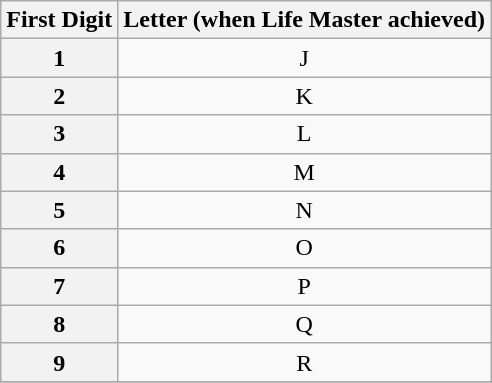<table class="wikitable" style="text-align:center">
<tr>
<th>First Digit</th>
<th>Letter (when Life Master achieved)</th>
</tr>
<tr>
<th>1</th>
<td>J</td>
</tr>
<tr>
<th>2</th>
<td>K</td>
</tr>
<tr>
<th>3</th>
<td>L</td>
</tr>
<tr>
<th>4</th>
<td>M</td>
</tr>
<tr>
<th>5</th>
<td>N</td>
</tr>
<tr>
<th>6</th>
<td>O</td>
</tr>
<tr>
<th>7</th>
<td>P</td>
</tr>
<tr>
<th>8</th>
<td>Q</td>
</tr>
<tr>
<th>9</th>
<td>R</td>
</tr>
<tr>
</tr>
</table>
